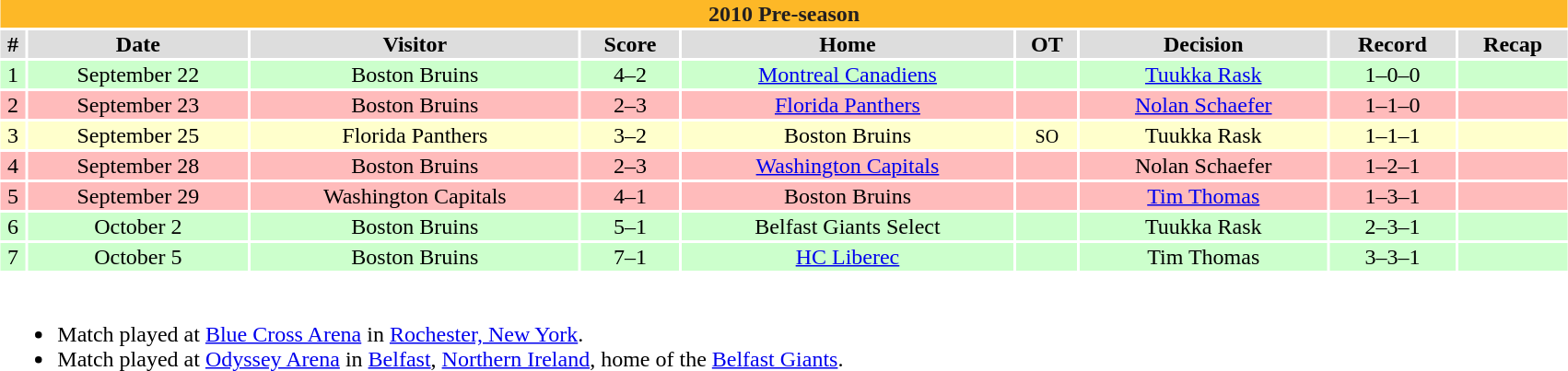<table class="toccolours collapsible collapsed" width=90% style="clear:both; margin:1.5em auto; text-align:center">
<tr>
<th colspan=11 style="background:#FDB827; color:#231F20;">2010 Pre-season </th>
</tr>
<tr align="center" bgcolor="#dddddd">
<td><strong>#</strong></td>
<td><strong>Date</strong></td>
<td><strong>Visitor</strong></td>
<td><strong>Score</strong></td>
<td><strong>Home</strong></td>
<td><strong>OT</strong></td>
<td><strong>Decision</strong></td>
<td><strong>Record</strong></td>
<td><strong>Recap</strong></td>
</tr>
<tr align="center" bgcolor="#CCFFCC">
<td>1</td>
<td>September 22</td>
<td>Boston Bruins</td>
<td>4–2</td>
<td><a href='#'>Montreal Canadiens</a></td>
<td></td>
<td><a href='#'>Tuukka Rask</a></td>
<td>1–0–0</td>
<td></td>
</tr>
<tr align="center" bgcolor="#FFBBBB">
<td>2</td>
<td>September 23</td>
<td>Boston Bruins</td>
<td>2–3</td>
<td><a href='#'>Florida Panthers</a></td>
<td></td>
<td><a href='#'>Nolan Schaefer</a></td>
<td>1–1–0</td>
<td></td>
</tr>
<tr align="center" bgcolor="#FFFFCC">
<td>3</td>
<td>September 25</td>
<td>Florida Panthers</td>
<td>3–2</td>
<td>Boston Bruins</td>
<td><small>SO</small></td>
<td>Tuukka Rask</td>
<td>1–1–1</td>
<td></td>
</tr>
<tr align="center" bgcolor="#FFBBBB">
<td>4</td>
<td>September 28</td>
<td>Boston Bruins</td>
<td>2–3</td>
<td><a href='#'>Washington Capitals</a></td>
<td></td>
<td>Nolan Schaefer</td>
<td>1–2–1</td>
<td></td>
</tr>
<tr align="center" bgcolor="#FFBBBB">
<td>5</td>
<td>September 29</td>
<td>Washington Capitals</td>
<td>4–1</td>
<td>Boston Bruins</td>
<td></td>
<td><a href='#'>Tim Thomas</a></td>
<td>1–3–1</td>
<td></td>
</tr>
<tr align="center" bgcolor="#CCFFCC">
<td>6</td>
<td>October 2</td>
<td>Boston Bruins</td>
<td>5–1</td>
<td>Belfast Giants Select</td>
<td></td>
<td>Tuukka Rask</td>
<td>2–3–1</td>
<td></td>
</tr>
<tr align="center" bgcolor="#CCFFCC">
<td>7</td>
<td>October 5</td>
<td>Boston Bruins</td>
<td>7–1</td>
<td><a href='#'>HC Liberec</a></td>
<td></td>
<td>Tim Thomas</td>
<td>3–3–1</td>
<td></td>
</tr>
<tr>
<td colspan=9 align="left"><br><ul><li> Match played at <a href='#'>Blue Cross Arena</a> in <a href='#'>Rochester, New York</a>.</li><li> Match played at <a href='#'>Odyssey Arena</a> in <a href='#'>Belfast</a>, <a href='#'>Northern Ireland</a>, home of the <a href='#'>Belfast Giants</a>.</li></ul></td>
</tr>
</table>
